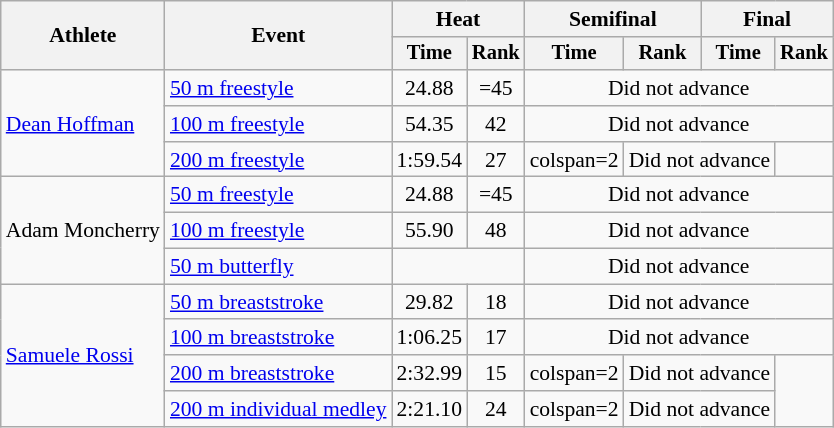<table class=wikitable style=font-size:90%>
<tr>
<th rowspan=2>Athlete</th>
<th rowspan=2>Event</th>
<th colspan=2>Heat</th>
<th colspan=2>Semifinal</th>
<th colspan=2>Final</th>
</tr>
<tr style=font-size:95%>
<th>Time</th>
<th>Rank</th>
<th>Time</th>
<th>Rank</th>
<th>Time</th>
<th>Rank</th>
</tr>
<tr align=center>
<td align=left rowspan=3><a href='#'>Dean Hoffman</a></td>
<td align=left><a href='#'>50 m freestyle</a></td>
<td>24.88</td>
<td>=45</td>
<td colspan=4>Did not advance</td>
</tr>
<tr align=center>
<td align=left><a href='#'>100 m freestyle</a></td>
<td>54.35</td>
<td>42</td>
<td Colspan=4>Did not advance</td>
</tr>
<tr align=center>
<td align=left><a href='#'>200 m freestyle</a></td>
<td>1:59.54</td>
<td>27</td>
<td>colspan=2</td>
<td colspan=2>Did not advance</td>
</tr>
<tr align=center>
<td align=left rowspan=3>Adam Moncherry</td>
<td align=left><a href='#'>50 m freestyle</a></td>
<td>24.88</td>
<td>=45</td>
<td colspan=4>Did not advance</td>
</tr>
<tr align=center>
<td align=left><a href='#'>100 m freestyle</a></td>
<td>55.90</td>
<td>48</td>
<td Colspan=4>Did not advance</td>
</tr>
<tr align=center>
<td align=left><a href='#'>50 m butterfly</a></td>
<td colspan=2></td>
<td colspan=4>Did not advance</td>
</tr>
<tr align=center>
<td align=left rowspan=4><a href='#'>Samuele Rossi</a></td>
<td align=left><a href='#'>50 m breaststroke</a></td>
<td>29.82</td>
<td>18</td>
<td colspan=4>Did not advance</td>
</tr>
<tr align=center>
<td align=left><a href='#'>100 m breaststroke</a></td>
<td>1:06.25</td>
<td>17</td>
<td colspan=4>Did not advance</td>
</tr>
<tr align=center>
<td align=left><a href='#'>200 m breaststroke</a></td>
<td>2:32.99</td>
<td>15</td>
<td>colspan=2</td>
<td colspan=2>Did not advance</td>
</tr>
<tr align=center>
<td align=left><a href='#'>200 m individual medley</a></td>
<td>2:21.10</td>
<td>24</td>
<td>colspan=2</td>
<td colspan=2>Did not advance</td>
</tr>
</table>
